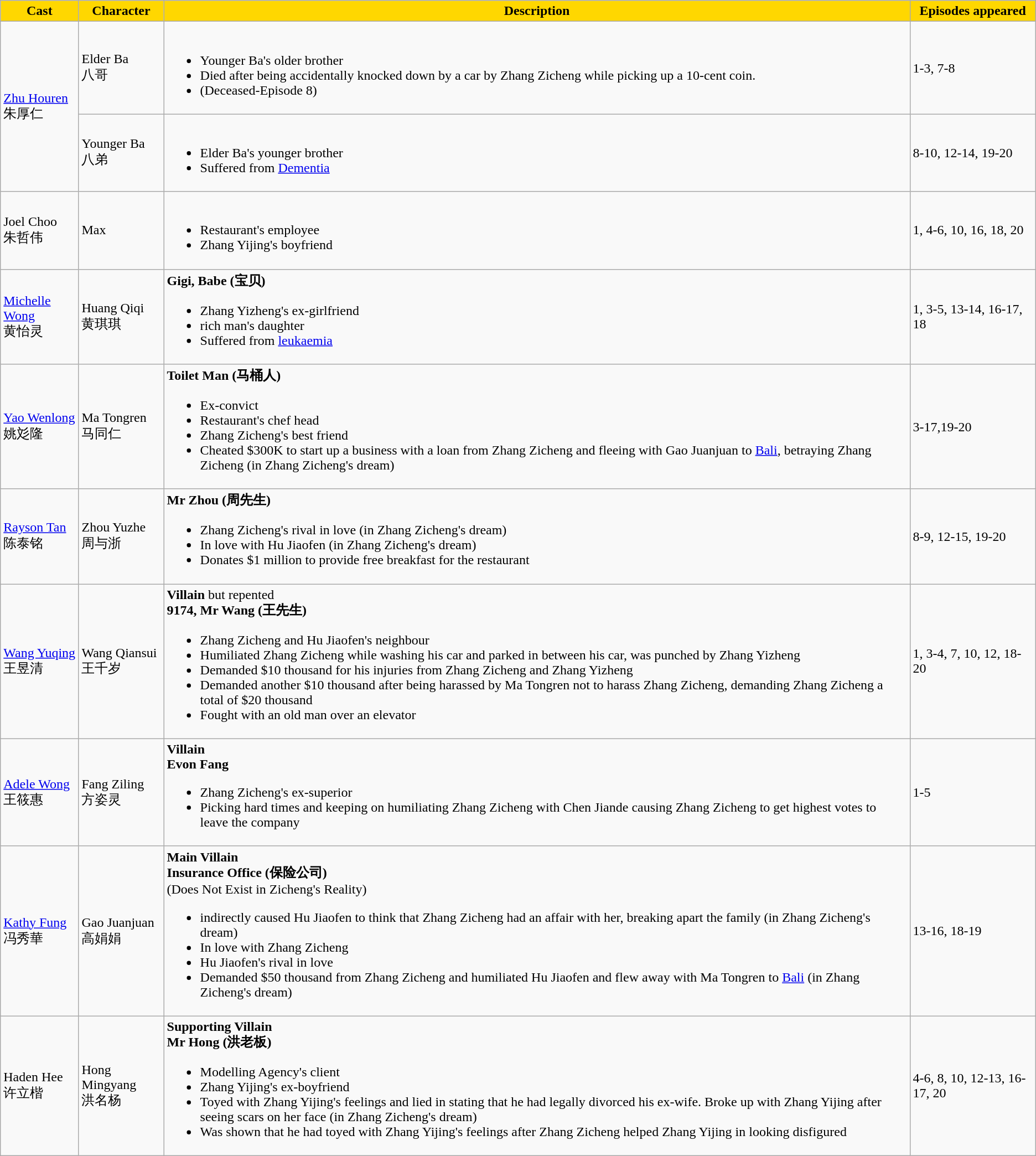<table class="wikitable">
<tr>
<th style="background:#FFD700">Cast</th>
<th style="background:#FFD700">Character</th>
<th style="background:#FFD700">Description</th>
<th style="background:#FFD700">Episodes appeared</th>
</tr>
<tr>
<td rowspan="2"><a href='#'>Zhu Houren</a> <br> 朱厚仁</td>
<td>Elder Ba <br> 八哥</td>
<td><br><ul><li>Younger Ba's older brother</li><li>Died after being accidentally knocked down by a car by Zhang Zicheng while picking up a 10-cent coin.</li><li>(Deceased-Episode 8)</li></ul></td>
<td>1-3, 7-8</td>
</tr>
<tr>
<td>Younger Ba <br> 八弟</td>
<td><br><ul><li>Elder Ba's younger brother</li><li>Suffered from <a href='#'>Dementia</a></li></ul></td>
<td>8-10, 12-14, 19-20</td>
</tr>
<tr>
<td>Joel Choo <br> 朱哲伟</td>
<td>Max</td>
<td><br><ul><li>Restaurant's employee</li><li>Zhang Yijing's boyfriend</li></ul></td>
<td>1, 4-6, 10, 16, 18, 20</td>
</tr>
<tr>
<td><a href='#'>Michelle Wong</a> <br> 黄怡灵</td>
<td>Huang Qiqi <br> 黄琪琪</td>
<td><strong>Gigi, Babe (宝贝)</strong><br><ul><li>Zhang Yizheng's ex-girlfriend</li><li>rich man's daughter</li><li>Suffered from <a href='#'>leukaemia</a></li></ul></td>
<td>1, 3-5, 13-14, 16-17, 18</td>
</tr>
<tr>
<td><a href='#'>Yao Wenlong</a> <br> 姚彣隆</td>
<td>Ma Tongren <br> 马同仁</td>
<td><strong>Toilet Man (马桶人)</strong><br><ul><li>Ex-convict</li><li>Restaurant's chef head</li><li>Zhang Zicheng's best friend</li><li>Cheated $300K to start up a business with a loan from Zhang Zicheng and fleeing with Gao Juanjuan to <a href='#'>Bali</a>, betraying Zhang Zicheng (in Zhang Zicheng's dream)</li></ul></td>
<td>3-17,19-20</td>
</tr>
<tr>
<td><a href='#'>Rayson Tan</a> <br> 陈泰铭</td>
<td>Zhou Yuzhe <br> 周与浙</td>
<td><strong>Mr Zhou (周先生)</strong><br><ul><li>Zhang Zicheng's rival in love (in Zhang Zicheng's dream)</li><li>In love with Hu Jiaofen (in Zhang Zicheng's dream)</li><li>Donates $1 million to provide free breakfast for the restaurant</li></ul></td>
<td>8-9, 12-15, 19-20</td>
</tr>
<tr>
<td><a href='#'>Wang Yuqing</a> <br> 王昱清</td>
<td>Wang Qiansui <br> 王千岁</td>
<td><strong>Villain</strong> but repented<br><strong>9174, Mr Wang (王先生)</strong><ul><li>Zhang Zicheng and Hu Jiaofen's neighbour</li><li>Humiliated Zhang Zicheng while washing his car and parked in between his car, was punched by Zhang Yizheng</li><li>Demanded $10 thousand for his injuries from Zhang Zicheng and Zhang Yizheng</li><li>Demanded another $10 thousand after being harassed by Ma Tongren not to harass Zhang Zicheng, demanding Zhang Zicheng a total of $20 thousand</li><li>Fought with an old man over an elevator</li></ul></td>
<td>1, 3-4, 7, 10, 12, 18-20</td>
</tr>
<tr>
<td><a href='#'>Adele Wong</a> <br> 王筱惠</td>
<td>Fang Ziling <br> 方姿灵</td>
<td><strong>Villain</strong><br><strong>Evon Fang</strong><ul><li>Zhang Zicheng's ex-superior</li><li>Picking hard times and keeping on humiliating Zhang Zicheng with Chen Jiande causing Zhang Zicheng to get highest votes to leave the company</li></ul></td>
<td>1-5</td>
</tr>
<tr>
<td><a href='#'>Kathy Fung</a> <br> 冯秀華</td>
<td>Gao Juanjuan <br> 高娟娟</td>
<td><strong>Main Villain </strong><br><strong>Insurance Office (保险公司)</strong><br>(Does Not Exist in Zicheng's Reality)<ul><li>indirectly caused Hu Jiaofen to think that Zhang Zicheng had an affair with her, breaking apart the family (in Zhang Zicheng's dream)</li><li>In love with Zhang Zicheng</li><li>Hu Jiaofen's rival in love</li><li>Demanded $50 thousand from Zhang Zicheng and humiliated Hu Jiaofen and flew away with Ma Tongren to <a href='#'>Bali</a> (in Zhang Zicheng's dream)</li></ul></td>
<td>13-16, 18-19</td>
</tr>
<tr>
<td>Haden Hee <br> 许立楷</td>
<td>Hong Mingyang <br> 洪名杨</td>
<td><strong>Supporting Villain</strong><br><strong>Mr Hong (洪老板)</strong><ul><li>Modelling Agency's client</li><li>Zhang Yijing's ex-boyfriend</li><li>Toyed with Zhang Yijing's feelings and lied in stating that he had legally divorced his ex-wife. Broke up with Zhang Yijing after seeing scars on her face (in Zhang Zicheng's dream)</li><li>Was shown that he had toyed with Zhang Yijing's feelings after Zhang Zicheng helped Zhang Yijing in looking disfigured</li></ul></td>
<td>4-6, 8, 10, 12-13, 16-17, 20</td>
</tr>
</table>
